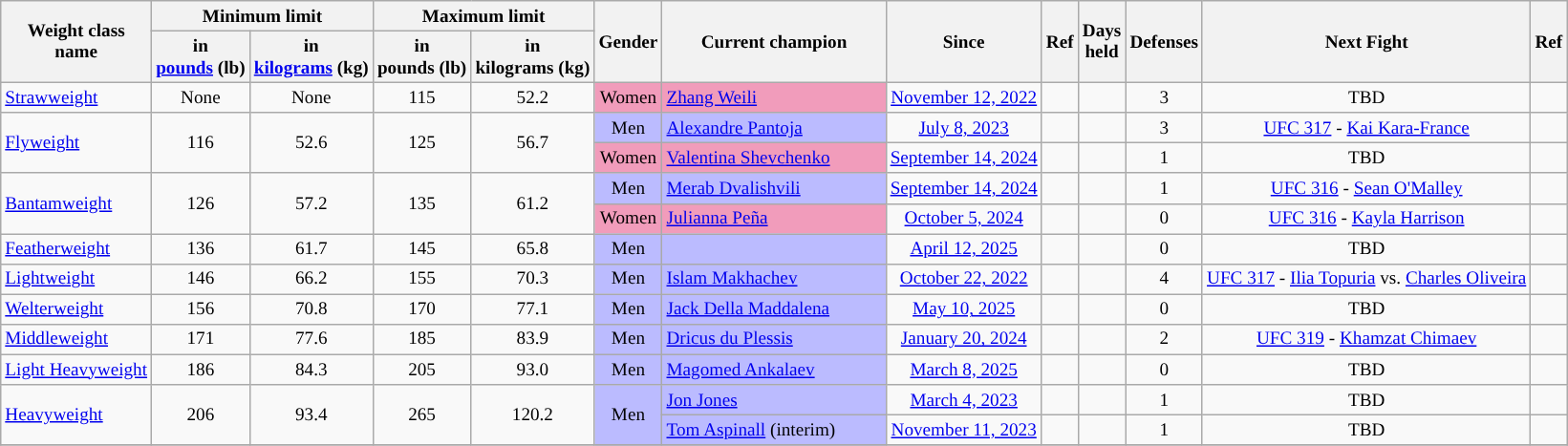<table class="wikitable" style="font-size: 80%;">
<tr>
<th rowspan="2">Weight class<br>name</th>
<th colspan="2">Minimum limit</th>
<th colspan="2">Maximum limit</th>
<th rowspan="2">Gender</th>
<th rowspan="2" style="width:150px;">Current champion</th>
<th rowspan="2">Since</th>
<th rowspan="2">Ref</th>
<th rowspan="2">Days<br>held</th>
<th rowspan="2">Defenses</th>
<th rowspan="2">Next Fight</th>
<th rowspan="2">Ref</th>
</tr>
<tr>
<th>in<br><a href='#'>pounds</a> (lb)</th>
<th>in<br><a href='#'>kilograms</a> (kg)</th>
<th>in<br>pounds (lb)</th>
<th>in<br>kilograms (kg)</th>
</tr>
<tr style="text-align:center;">
<td style="text-align:left"><a href='#'>Strawweight</a></td>
<td>None</td>
<td>None</td>
<td>115</td>
<td>52.2</td>
<td style="background:#F19CBB;">Women</td>
<td style="text-align:left; background:#F19CBB"> <a href='#'>Zhang Weili</a></td>
<td><a href='#'>November 12, 2022</a></td>
<td></td>
<td></td>
<td>3</td>
<td>TBD</td>
<td></td>
</tr>
<tr style="text-align:center;">
<td rowspan="2" style="text-align:left;"><a href='#'>Flyweight</a></td>
<td rowspan=2>116</td>
<td rowspan="2">52.6</td>
<td rowspan="2">125</td>
<td rowspan=2>56.7</td>
<td style="background:#BBF; ">Men</td>
<td style="text-align:left; background:#BBF; width:2em"> <a href='#'>Alexandre Pantoja</a></td>
<td><a href='#'>July 8, 2023</a></td>
<td></td>
<td></td>
<td>3</td>
<td><a href='#'>UFC 317</a> - <a href='#'>Kai Kara-France</a></td>
<td></td>
</tr>
<tr style="text-align:center;">
<td style="background:#F19CBB;">Women</td>
<td style="text-align:left; background:#F19CBB"> <a href='#'>Valentina Shevchenko</a></td>
<td><a href='#'>September 14, 2024</a></td>
<td></td>
<td></td>
<td>1</td>
<td>TBD</td>
<td></td>
</tr>
<tr style="text-align:center;">
<td rowspan="2" style="text-align:left;"><a href='#'>Bantamweight</a></td>
<td rowspan=2>126</td>
<td rowspan="2">57.2</td>
<td rowspan="2">135</td>
<td rowspan=2>61.2</td>
<td rowspan=1 style="background:#BBF; ">Men</td>
<td style="text-align:left; background:#BBF; width:2em"> <a href='#'>Merab Dvalishvili</a></td>
<td><a href='#'>September 14, 2024</a></td>
<td></td>
<td></td>
<td>1</td>
<td><a href='#'>UFC 316</a> - <a href='#'>Sean O'Malley</a></td>
<td></td>
</tr>
<tr style="text-align:center;">
<td style="background:#F19CBB;">Women</td>
<td style="text-align:left; background:#F19CBB"> <a href='#'>Julianna Peña</a></td>
<td><a href='#'>October 5, 2024</a></td>
<td></td>
<td></td>
<td>0</td>
<td><a href='#'>UFC 316</a> - <a href='#'>Kayla Harrison</a></td>
<td></td>
</tr>
<tr style="text-align:center;">
<td style="text-align:left;"><a href='#'>Featherweight</a></td>
<td>136</td>
<td>61.7</td>
<td>145</td>
<td>65.8</td>
<td style="background:#BBF; width:2em">Men</td>
<td style="text-align:left; background:#BBF; width:2em"></td>
<td><a href='#'>April 12, 2025</a></td>
<td></td>
<td></td>
<td>0</td>
<td>TBD</td>
<td></td>
</tr>
<tr style="text-align:center;">
<td style="text-align:left"><a href='#'>Lightweight</a></td>
<td>146</td>
<td>66.2</td>
<td>155</td>
<td>70.3</td>
<td style="background:#BBF; width:2em">Men</td>
<td style="text-align:left; background:#BBF; width:2em"> <a href='#'>Islam Makhachev</a></td>
<td><a href='#'>October 22, 2022</a></td>
<td></td>
<td></td>
<td>4</td>
<td><a href='#'>UFC 317</a> - <a href='#'>Ilia Topuria</a> vs. <a href='#'>Charles Oliveira</a></td>
<td></td>
</tr>
<tr style="text-align:center;">
<td style="text-align:left"><a href='#'>Welterweight</a></td>
<td>156</td>
<td>70.8</td>
<td>170</td>
<td>77.1</td>
<td style="background:#BBF; width:2em">Men</td>
<td style="text-align:left; background:#BBF; width:2em"> <a href='#'>Jack Della Maddalena</a></td>
<td><a href='#'>May 10, 2025</a></td>
<td></td>
<td></td>
<td>0</td>
<td>TBD</td>
<td></td>
</tr>
<tr style="text-align:center;">
<td style="text-align:left"><a href='#'>Middleweight</a></td>
<td>171</td>
<td>77.6</td>
<td>185</td>
<td>83.9</td>
<td style="background:#BBF; width:2em">Men</td>
<td style="text-align:left; background:#BBF; width:2em"> <a href='#'>Dricus du Plessis</a></td>
<td><a href='#'>January 20, 2024</a></td>
<td></td>
<td></td>
<td>2</td>
<td><a href='#'>UFC 319</a> - <a href='#'>Khamzat Chimaev</a></td>
<td></td>
</tr>
<tr style="text-align:center;">
<td style="text-align:left"><a href='#'>Light Heavyweight</a></td>
<td>186</td>
<td>84.3</td>
<td>205</td>
<td>93.0</td>
<td style="background:#BBF; width:2em">Men</td>
<td style="text-align:left; background:#BBF; width:2em"> <a href='#'>Magomed Ankalaev</a></td>
<td><a href='#'>March 8, 2025</a></td>
<td></td>
<td></td>
<td>0</td>
<td>TBD</td>
<td></td>
</tr>
<tr style="text-align:center;">
<td rowspan=2 style="text-align:left"><a href='#'>Heavyweight</a></td>
<td rowspan=2>206</td>
<td rowspan="2">93.4</td>
<td rowspan="2">265</td>
<td rowspan=2>120.2</td>
<td rowspan=2 style="background:#BBF; width:2em">Men</td>
<td style="text-align:left; background:#BBF;width:2em"> <a href='#'>Jon Jones</a></td>
<td><a href='#'>March 4, 2023</a></td>
<td></td>
<td></td>
<td>1</td>
<td>TBD</td>
<td></td>
</tr>
<tr style="text-align:center;">
<td style="text-align:left; background:#BBF;width:2em"> <a href='#'>Tom Aspinall</a> (interim)</td>
<td><a href='#'>November 11, 2023</a></td>
<td></td>
<td></td>
<td>1</td>
<td>TBD</td>
<td></td>
</tr>
<tr>
</tr>
</table>
